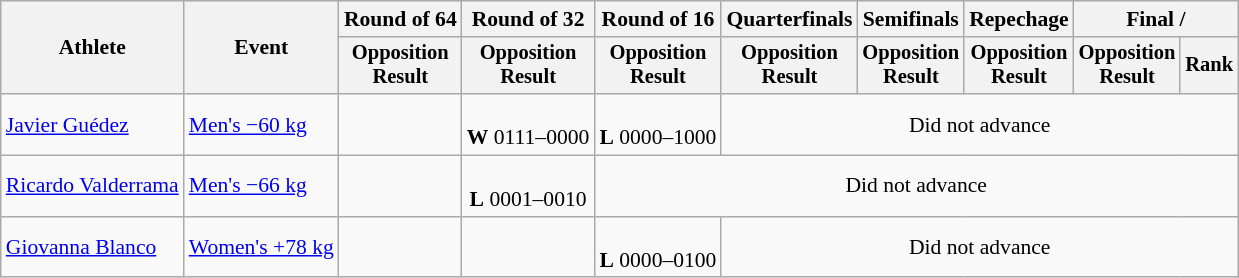<table class="wikitable" style="font-size:90%">
<tr>
<th rowspan="2">Athlete</th>
<th rowspan="2">Event</th>
<th>Round of 64</th>
<th>Round of 32</th>
<th>Round of 16</th>
<th>Quarterfinals</th>
<th>Semifinals</th>
<th>Repechage</th>
<th colspan=2>Final / </th>
</tr>
<tr style="font-size:95%">
<th>Opposition<br>Result</th>
<th>Opposition<br>Result</th>
<th>Opposition<br>Result</th>
<th>Opposition<br>Result</th>
<th>Opposition<br>Result</th>
<th>Opposition<br>Result</th>
<th>Opposition<br>Result</th>
<th>Rank</th>
</tr>
<tr align=center>
<td align=left><a href='#'>Javier Guédez</a></td>
<td align=left><a href='#'>Men's −60 kg</a></td>
<td></td>
<td><br><strong>W</strong> 0111–0000</td>
<td><br><strong>L</strong> 0000–1000</td>
<td colspan=5>Did not advance</td>
</tr>
<tr align=center>
<td align=left><a href='#'>Ricardo Valderrama</a></td>
<td align=left><a href='#'>Men's −66 kg</a></td>
<td></td>
<td><br><strong>L</strong> 0001–0010</td>
<td colspan=6>Did not advance</td>
</tr>
<tr align=center>
<td align=left><a href='#'>Giovanna Blanco</a></td>
<td align=left><a href='#'>Women's +78 kg</a></td>
<td></td>
<td></td>
<td><br><strong>L</strong> 0000–0100</td>
<td colspan=5>Did not advance</td>
</tr>
</table>
